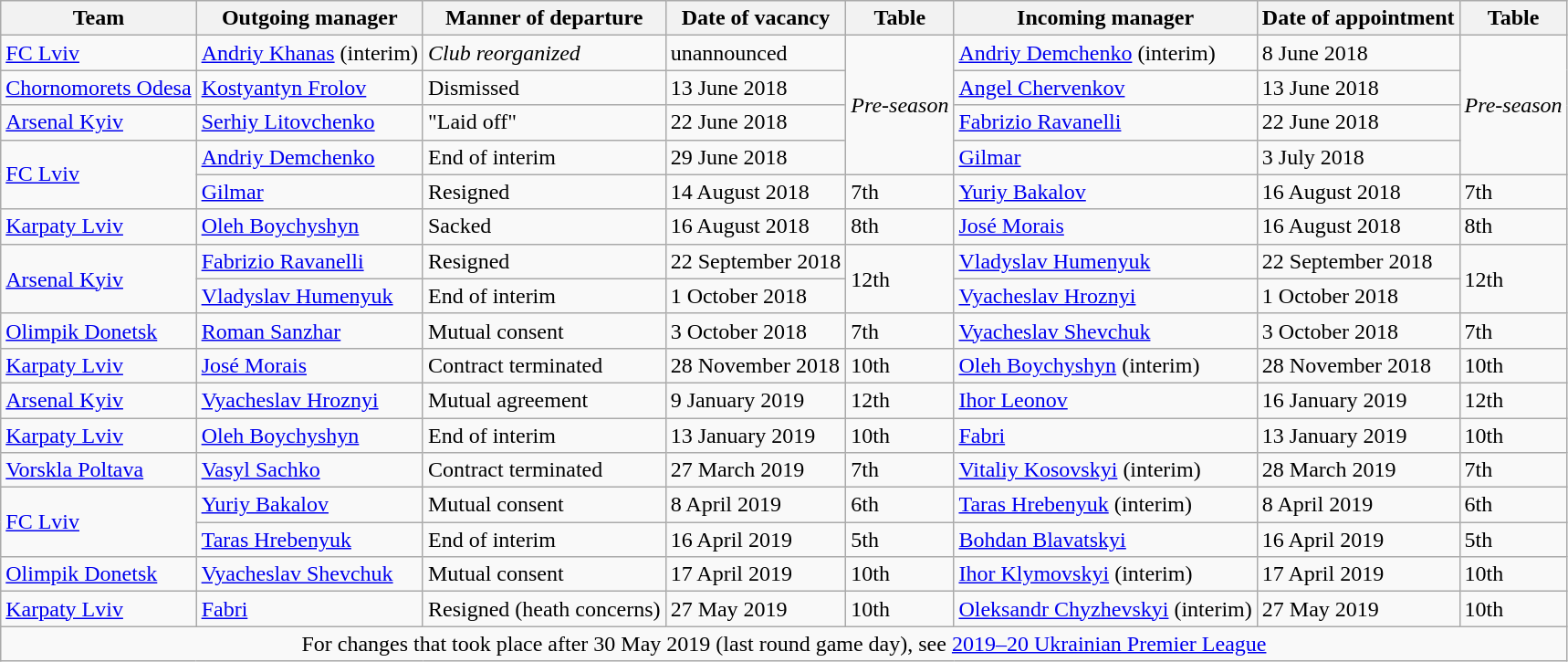<table class="wikitable sortable">
<tr>
<th>Team</th>
<th>Outgoing manager</th>
<th>Manner of departure</th>
<th>Date of vacancy</th>
<th>Table</th>
<th>Incoming manager</th>
<th>Date of appointment</th>
<th>Table</th>
</tr>
<tr>
<td><a href='#'>FC Lviv</a></td>
<td> <a href='#'>Andriy Khanas</a> (interim)</td>
<td><em>Club reorganized </em></td>
<td>unannounced</td>
<td rowspan=4><em>Pre-season</em></td>
<td> <a href='#'>Andriy Demchenko</a> (interim)</td>
<td>8 June 2018</td>
<td rowspan=4><em>Pre-season</em></td>
</tr>
<tr>
<td><a href='#'>Chornomorets Odesa</a></td>
<td> <a href='#'>Kostyantyn Frolov</a></td>
<td>Dismissed </td>
<td>13 June 2018</td>
<td> <a href='#'>Angel Chervenkov</a></td>
<td>13 June 2018</td>
</tr>
<tr>
<td><a href='#'>Arsenal Kyiv</a></td>
<td> <a href='#'>Serhiy Litovchenko</a></td>
<td>"Laid off"</td>
<td>22 June 2018</td>
<td> <a href='#'>Fabrizio Ravanelli</a></td>
<td>22 June 2018</td>
</tr>
<tr>
<td rowspan=2><a href='#'>FC Lviv</a></td>
<td> <a href='#'>Andriy Demchenko</a></td>
<td>End of interim</td>
<td>29 June 2018</td>
<td> <a href='#'>Gilmar</a></td>
<td>3 July 2018</td>
</tr>
<tr>
<td> <a href='#'>Gilmar</a></td>
<td>Resigned</td>
<td>14 August 2018</td>
<td>7th</td>
<td> <a href='#'>Yuriy Bakalov</a></td>
<td>16 August 2018</td>
<td>7th</td>
</tr>
<tr>
<td><a href='#'>Karpaty Lviv</a></td>
<td> <a href='#'>Oleh Boychyshyn</a></td>
<td>Sacked</td>
<td>16 August 2018</td>
<td>8th</td>
<td> <a href='#'>José Morais</a></td>
<td>16 August 2018</td>
<td>8th</td>
</tr>
<tr>
<td rowspan=2><a href='#'>Arsenal Kyiv</a></td>
<td> <a href='#'>Fabrizio Ravanelli</a></td>
<td>Resigned</td>
<td>22 September 2018</td>
<td rowspan=2>12th</td>
<td> <a href='#'>Vladyslav Humenyuk</a></td>
<td>22 September 2018</td>
<td rowspan=2>12th</td>
</tr>
<tr>
<td> <a href='#'>Vladyslav Humenyuk</a></td>
<td>End of interim</td>
<td>1 October 2018</td>
<td> <a href='#'>Vyacheslav Hroznyi</a></td>
<td>1 October 2018</td>
</tr>
<tr>
<td><a href='#'>Olimpik Donetsk</a></td>
<td> <a href='#'>Roman Sanzhar</a></td>
<td>Mutual consent</td>
<td>3 October 2018</td>
<td>7th</td>
<td> <a href='#'>Vyacheslav Shevchuk</a></td>
<td>3 October 2018</td>
<td>7th</td>
</tr>
<tr>
<td><a href='#'>Karpaty Lviv</a></td>
<td> <a href='#'>José Morais</a></td>
<td>Contract terminated</td>
<td>28 November 2018</td>
<td>10th</td>
<td> <a href='#'>Oleh Boychyshyn</a> (interim)</td>
<td>28 November 2018</td>
<td>10th</td>
</tr>
<tr>
<td><a href='#'>Arsenal Kyiv</a></td>
<td> <a href='#'>Vyacheslav Hroznyi</a></td>
<td>Mutual agreement</td>
<td>9 January 2019</td>
<td>12th</td>
<td> <a href='#'>Ihor Leonov</a></td>
<td>16 January 2019</td>
<td>12th</td>
</tr>
<tr>
<td><a href='#'>Karpaty Lviv</a></td>
<td> <a href='#'>Oleh Boychyshyn</a></td>
<td>End of interim</td>
<td>13 January 2019</td>
<td>10th</td>
<td> <a href='#'>Fabri</a></td>
<td>13 January 2019</td>
<td>10th</td>
</tr>
<tr>
<td><a href='#'>Vorskla Poltava</a></td>
<td> <a href='#'>Vasyl Sachko</a></td>
<td>Contract terminated</td>
<td>27 March 2019</td>
<td>7th</td>
<td> <a href='#'>Vitaliy Kosovskyi</a> (interim)</td>
<td>28 March 2019</td>
<td>7th</td>
</tr>
<tr>
<td rowspan=2><a href='#'>FC Lviv</a></td>
<td> <a href='#'>Yuriy Bakalov</a></td>
<td>Mutual consent</td>
<td>8 April 2019</td>
<td>6th</td>
<td> <a href='#'>Taras Hrebenyuk</a> (interim)</td>
<td>8 April 2019</td>
<td>6th</td>
</tr>
<tr>
<td> <a href='#'>Taras Hrebenyuk</a></td>
<td>End of interim</td>
<td>16 April 2019</td>
<td>5th</td>
<td> <a href='#'>Bohdan Blavatskyi</a></td>
<td>16 April 2019</td>
<td>5th</td>
</tr>
<tr>
<td><a href='#'>Olimpik Donetsk</a></td>
<td> <a href='#'>Vyacheslav Shevchuk</a></td>
<td>Mutual consent</td>
<td>17 April 2019</td>
<td>10th</td>
<td> <a href='#'>Ihor Klymovskyi</a> (interim)</td>
<td>17 April 2019</td>
<td>10th</td>
</tr>
<tr>
<td><a href='#'>Karpaty Lviv</a></td>
<td> <a href='#'>Fabri</a></td>
<td>Resigned (heath concerns)</td>
<td>27 May 2019</td>
<td>10th</td>
<td> <a href='#'>Oleksandr Chyzhevskyi</a> (interim)</td>
<td>27 May 2019</td>
<td>10th</td>
</tr>
<tr>
<td colspan="8" style="text-align:center;">For changes that took place after 30 May 2019 (last round game day), see <a href='#'>2019–20 Ukrainian Premier League</a></td>
</tr>
</table>
